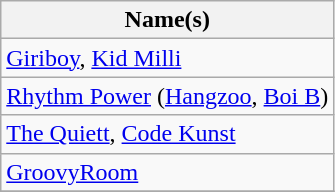<table class="wikitable">
<tr>
<th>Name(s)</th>
</tr>
<tr>
<td><a href='#'>Giriboy</a>, <a href='#'>Kid Milli</a></td>
</tr>
<tr>
<td><a href='#'>Rhythm Power</a> (<a href='#'>Hangzoo</a>, <a href='#'>Boi B</a>)</td>
</tr>
<tr>
<td><a href='#'>The Quiett</a>, <a href='#'>Code Kunst</a></td>
</tr>
<tr>
<td><a href='#'>GroovyRoom</a></td>
</tr>
<tr>
</tr>
</table>
